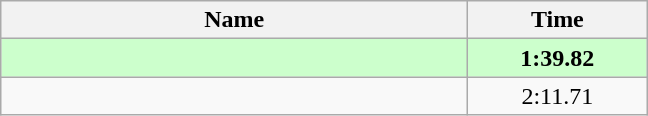<table class="wikitable" style="text-align:center;">
<tr>
<th style="width:19em">Name</th>
<th style="width:7em">Time</th>
</tr>
<tr bgcolor=ccffcc>
<td align=left><strong></strong></td>
<td><strong>1:39.82</strong></td>
</tr>
<tr>
<td align=left></td>
<td>2:11.71</td>
</tr>
</table>
